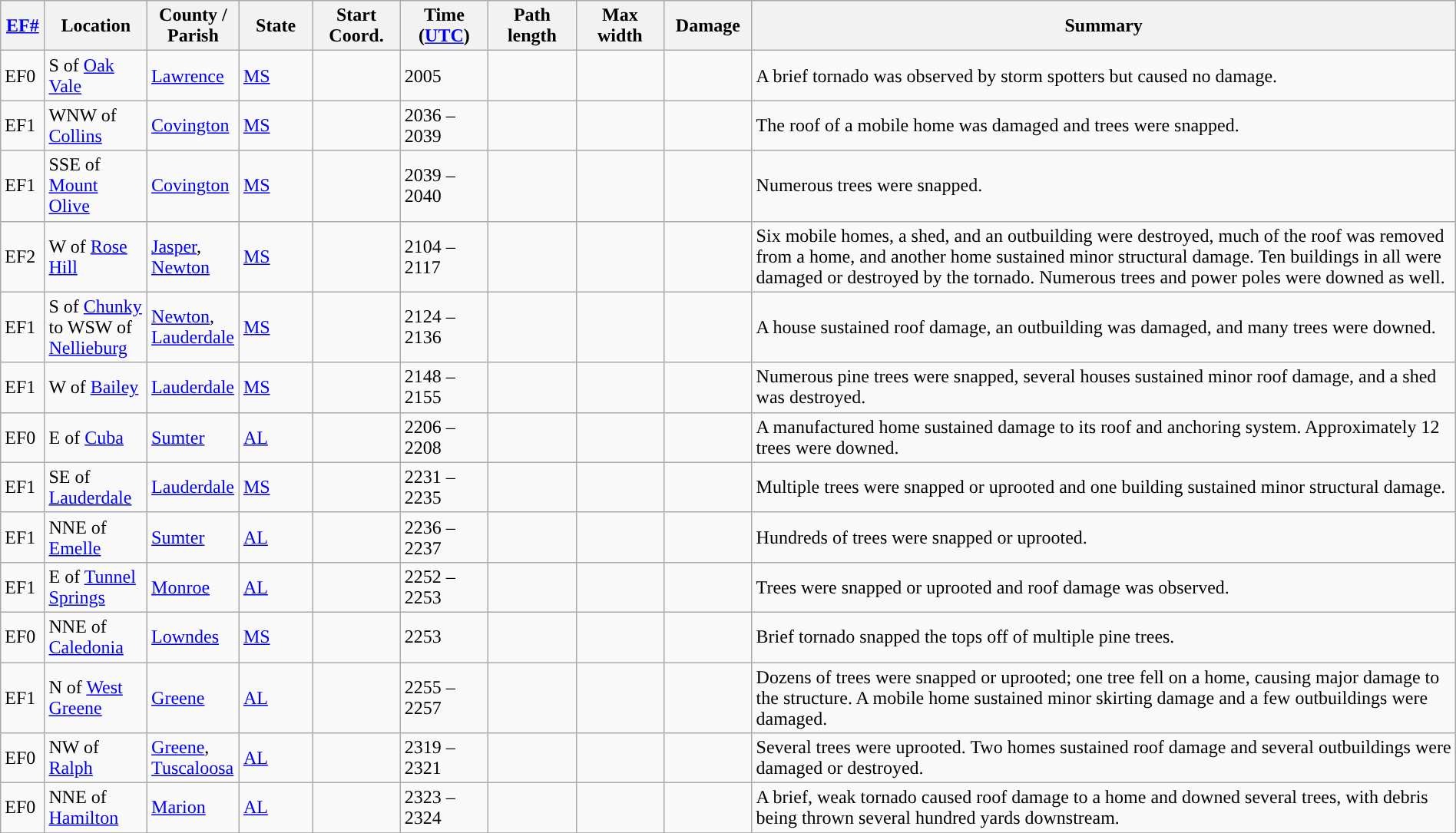<table class="wikitable sortable" style="width:100%;">
<tr>
<th scope="col" width="3%" align="center"><a href='#'>EF#</a></th>
<th scope="col" width="7%" align="center" class="unsortable">Location</th>
<th scope="col" width="6%" align="center" class="unsortable">County / Parish</th>
<th scope="col" width="5%" align="center">State</th>
<th scope="col" width="6%" align="center">Start Coord.</th>
<th scope="col" width="6%" align="center">Time (<a href='#'>UTC</a>)</th>
<th scope="col" width="6%" align="center">Path length</th>
<th scope="col" width="6%" align="center">Max width</th>
<th scope="col" width="6%" align="center">Damage</th>
<th scope="col" width="48%" class="unsortable" align="center">Summary</th>
</tr>
<tr>
<td>EF0</td>
<td>S of <a href='#'>Oak Vale</a></td>
<td><a href='#'>Lawrence</a></td>
<td><a href='#'>MS</a></td>
<td></td>
<td>2005</td>
<td></td>
<td></td>
<td></td>
<td>A brief tornado was observed by storm spotters but caused no damage.</td>
</tr>
<tr>
<td>EF1</td>
<td>WNW of <a href='#'>Collins</a></td>
<td><a href='#'>Covington</a></td>
<td><a href='#'>MS</a></td>
<td></td>
<td>2036 – 2039</td>
<td></td>
<td></td>
<td></td>
<td>The roof of a mobile home was damaged and trees were snapped.</td>
</tr>
<tr>
<td>EF1</td>
<td>SSE of <a href='#'>Mount Olive</a></td>
<td><a href='#'>Covington</a></td>
<td><a href='#'>MS</a></td>
<td></td>
<td>2039 – 2040</td>
<td></td>
<td></td>
<td></td>
<td>Numerous trees were snapped.</td>
</tr>
<tr>
<td>EF2</td>
<td>W of <a href='#'>Rose Hill</a></td>
<td><a href='#'>Jasper</a>, <a href='#'>Newton</a></td>
<td><a href='#'>MS</a></td>
<td></td>
<td>2104 – 2117</td>
<td></td>
<td></td>
<td></td>
<td>Six mobile homes, a shed, and an outbuilding were destroyed, much of the roof was removed from a home, and another home sustained minor structural damage. Ten buildings in all were damaged or destroyed by the tornado. Numerous trees and power poles were downed as well.</td>
</tr>
<tr>
<td>EF1</td>
<td>S of <a href='#'>Chunky</a> to WSW of <a href='#'>Nellieburg</a></td>
<td><a href='#'>Newton</a>, <a href='#'>Lauderdale</a></td>
<td><a href='#'>MS</a></td>
<td></td>
<td>2124 – 2136</td>
<td></td>
<td></td>
<td></td>
<td>A house sustained roof damage, an outbuilding was damaged, and many trees were downed.</td>
</tr>
<tr>
<td>EF1</td>
<td>W of <a href='#'>Bailey</a></td>
<td><a href='#'>Lauderdale</a></td>
<td><a href='#'>MS</a></td>
<td></td>
<td>2148 – 2155</td>
<td></td>
<td></td>
<td></td>
<td>Numerous pine trees were snapped, several houses sustained minor roof damage, and a shed was destroyed.</td>
</tr>
<tr>
<td>EF0</td>
<td>E of <a href='#'>Cuba</a></td>
<td><a href='#'>Sumter</a></td>
<td><a href='#'>AL</a></td>
<td></td>
<td>2206 – 2208</td>
<td></td>
<td></td>
<td></td>
<td>A manufactured home sustained damage to its roof and anchoring system. Approximately 12 trees were downed.</td>
</tr>
<tr>
<td>EF1</td>
<td>SE of <a href='#'>Lauderdale</a></td>
<td><a href='#'>Lauderdale</a></td>
<td><a href='#'>MS</a></td>
<td></td>
<td>2231 – 2235</td>
<td></td>
<td></td>
<td></td>
<td>Multiple trees were snapped or uprooted and one building sustained minor structural damage.</td>
</tr>
<tr>
<td>EF1</td>
<td>NNE of <a href='#'>Emelle</a></td>
<td><a href='#'>Sumter</a></td>
<td><a href='#'>AL</a></td>
<td></td>
<td>2236 – 2237</td>
<td></td>
<td></td>
<td></td>
<td>Hundreds of trees were snapped or uprooted.</td>
</tr>
<tr>
<td>EF1</td>
<td>E of <a href='#'>Tunnel Springs</a></td>
<td><a href='#'>Monroe</a></td>
<td><a href='#'>AL</a></td>
<td></td>
<td>2252 – 2253</td>
<td></td>
<td></td>
<td></td>
<td>Trees were snapped or uprooted and roof damage was observed.</td>
</tr>
<tr>
<td>EF0</td>
<td>NNE of <a href='#'>Caledonia</a></td>
<td><a href='#'>Lowndes</a></td>
<td><a href='#'>MS</a></td>
<td></td>
<td>2253</td>
<td></td>
<td></td>
<td></td>
<td>Brief tornado snapped the tops off of multiple pine trees.</td>
</tr>
<tr>
<td>EF1</td>
<td>N of <a href='#'>West Greene</a></td>
<td><a href='#'>Greene</a></td>
<td><a href='#'>AL</a></td>
<td></td>
<td>2255 – 2257</td>
<td></td>
<td></td>
<td></td>
<td>Dozens of trees were snapped or uprooted; one tree fell on a home, causing major damage to the structure. A mobile home sustained minor skirting damage and a few outbuildings were damaged.</td>
</tr>
<tr>
<td>EF0</td>
<td>NW of <a href='#'>Ralph</a></td>
<td><a href='#'>Greene</a>, <a href='#'>Tuscaloosa</a></td>
<td><a href='#'>AL</a></td>
<td></td>
<td>2319 – 2321</td>
<td></td>
<td></td>
<td></td>
<td>Several trees were uprooted. Two homes sustained roof damage and several outbuildings were damaged or destroyed.</td>
</tr>
<tr>
<td>EF0</td>
<td>NNE of <a href='#'>Hamilton</a></td>
<td><a href='#'>Marion</a></td>
<td><a href='#'>AL</a></td>
<td></td>
<td>2323 – 2324</td>
<td></td>
<td></td>
<td></td>
<td>A brief, weak tornado caused roof damage to a home and downed several trees, with debris being thrown several hundred yards downstream.</td>
</tr>
<tr>
</tr>
</table>
